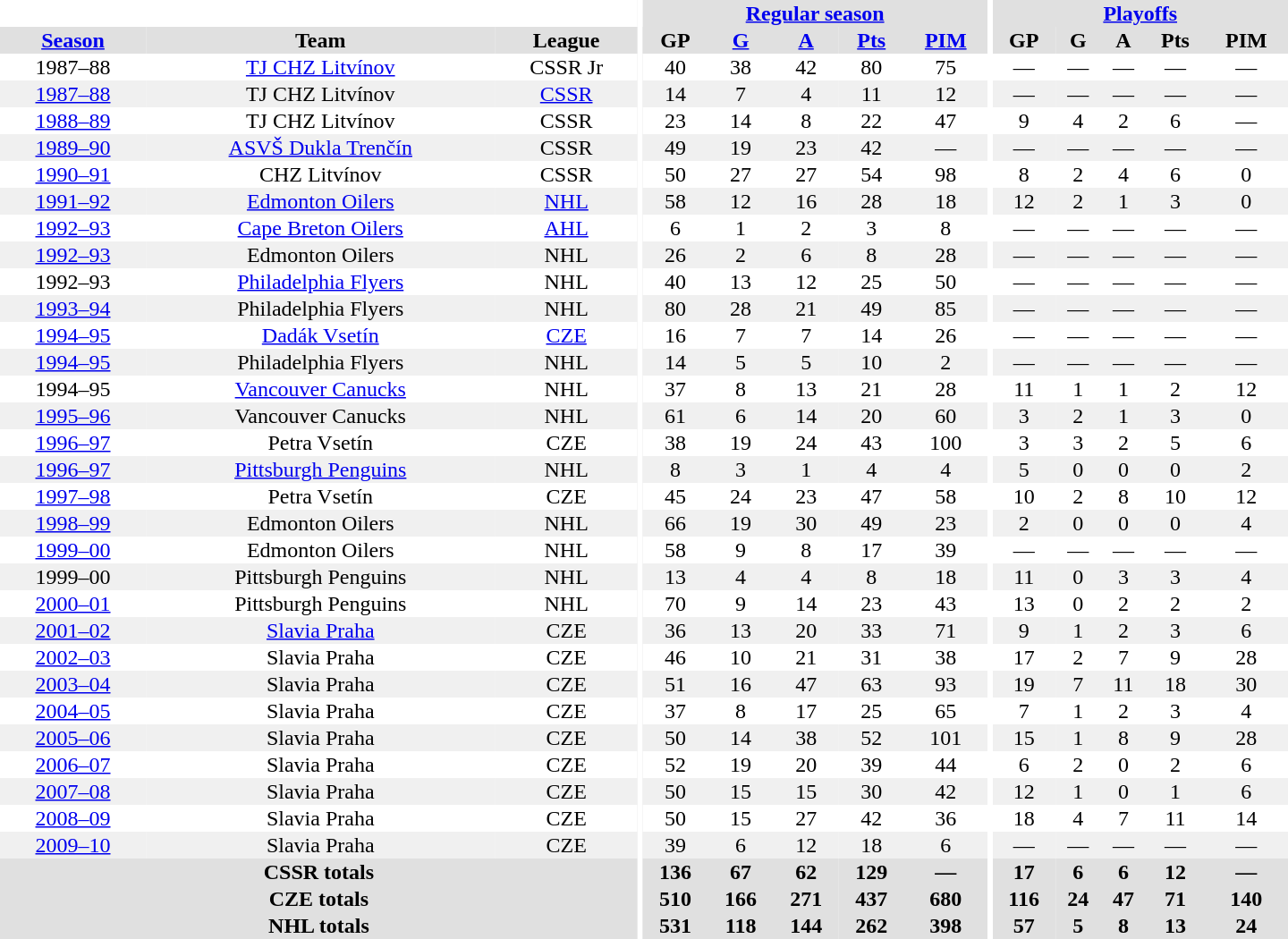<table border="0" cellpadding="1" cellspacing="0" style="text-align:center; width:60em">
<tr bgcolor="#e0e0e0">
<th colspan="3" bgcolor="#ffffff"></th>
<th rowspan="100" bgcolor="#ffffff"></th>
<th colspan="5"><a href='#'>Regular season</a></th>
<th rowspan="100" bgcolor="#ffffff"></th>
<th colspan="5"><a href='#'>Playoffs</a></th>
</tr>
<tr bgcolor="#e0e0e0">
<th><a href='#'>Season</a></th>
<th>Team</th>
<th>League</th>
<th>GP</th>
<th><a href='#'>G</a></th>
<th><a href='#'>A</a></th>
<th><a href='#'>Pts</a></th>
<th><a href='#'>PIM</a></th>
<th>GP</th>
<th>G</th>
<th>A</th>
<th>Pts</th>
<th>PIM</th>
</tr>
<tr>
<td>1987–88</td>
<td><a href='#'>TJ CHZ Litvínov</a></td>
<td>CSSR Jr</td>
<td>40</td>
<td>38</td>
<td>42</td>
<td>80</td>
<td>75</td>
<td>—</td>
<td>—</td>
<td>—</td>
<td>—</td>
<td>—</td>
</tr>
<tr bgcolor="#f0f0f0">
<td><a href='#'>1987–88</a></td>
<td>TJ CHZ Litvínov</td>
<td><a href='#'>CSSR</a></td>
<td>14</td>
<td>7</td>
<td>4</td>
<td>11</td>
<td>12</td>
<td>—</td>
<td>—</td>
<td>—</td>
<td>—</td>
<td>—</td>
</tr>
<tr>
<td><a href='#'>1988–89</a></td>
<td>TJ CHZ Litvínov</td>
<td>CSSR</td>
<td>23</td>
<td>14</td>
<td>8</td>
<td>22</td>
<td>47</td>
<td>9</td>
<td>4</td>
<td>2</td>
<td>6</td>
<td>—</td>
</tr>
<tr bgcolor="#f0f0f0">
<td><a href='#'>1989–90</a></td>
<td><a href='#'>ASVŠ Dukla Trenčín</a></td>
<td>CSSR</td>
<td>49</td>
<td>19</td>
<td>23</td>
<td>42</td>
<td>—</td>
<td>—</td>
<td>—</td>
<td>—</td>
<td>—</td>
<td>—</td>
</tr>
<tr>
<td><a href='#'>1990–91</a></td>
<td>CHZ Litvínov</td>
<td>CSSR</td>
<td>50</td>
<td>27</td>
<td>27</td>
<td>54</td>
<td>98</td>
<td>8</td>
<td>2</td>
<td>4</td>
<td>6</td>
<td>0</td>
</tr>
<tr bgcolor="#f0f0f0">
<td><a href='#'>1991–92</a></td>
<td><a href='#'>Edmonton Oilers</a></td>
<td><a href='#'>NHL</a></td>
<td>58</td>
<td>12</td>
<td>16</td>
<td>28</td>
<td>18</td>
<td>12</td>
<td>2</td>
<td>1</td>
<td>3</td>
<td>0</td>
</tr>
<tr>
<td><a href='#'>1992–93</a></td>
<td><a href='#'>Cape Breton Oilers</a></td>
<td><a href='#'>AHL</a></td>
<td>6</td>
<td>1</td>
<td>2</td>
<td>3</td>
<td>8</td>
<td>—</td>
<td>—</td>
<td>—</td>
<td>—</td>
<td>—</td>
</tr>
<tr bgcolor="#f0f0f0">
<td><a href='#'>1992–93</a></td>
<td>Edmonton Oilers</td>
<td>NHL</td>
<td>26</td>
<td>2</td>
<td>6</td>
<td>8</td>
<td>28</td>
<td>—</td>
<td>—</td>
<td>—</td>
<td>—</td>
<td>—</td>
</tr>
<tr>
<td>1992–93</td>
<td><a href='#'>Philadelphia Flyers</a></td>
<td>NHL</td>
<td>40</td>
<td>13</td>
<td>12</td>
<td>25</td>
<td>50</td>
<td>—</td>
<td>—</td>
<td>—</td>
<td>—</td>
<td>—</td>
</tr>
<tr bgcolor="#f0f0f0">
<td><a href='#'>1993–94</a></td>
<td>Philadelphia Flyers</td>
<td>NHL</td>
<td>80</td>
<td>28</td>
<td>21</td>
<td>49</td>
<td>85</td>
<td>—</td>
<td>—</td>
<td>—</td>
<td>—</td>
<td>—</td>
</tr>
<tr>
<td><a href='#'>1994–95</a></td>
<td><a href='#'>Dadák Vsetín</a></td>
<td><a href='#'>CZE</a></td>
<td>16</td>
<td>7</td>
<td>7</td>
<td>14</td>
<td>26</td>
<td>—</td>
<td>—</td>
<td>—</td>
<td>—</td>
<td>—</td>
</tr>
<tr bgcolor="#f0f0f0">
<td><a href='#'>1994–95</a></td>
<td>Philadelphia Flyers</td>
<td>NHL</td>
<td>14</td>
<td>5</td>
<td>5</td>
<td>10</td>
<td>2</td>
<td>—</td>
<td>—</td>
<td>—</td>
<td>—</td>
<td>—</td>
</tr>
<tr>
<td>1994–95</td>
<td><a href='#'>Vancouver Canucks</a></td>
<td>NHL</td>
<td>37</td>
<td>8</td>
<td>13</td>
<td>21</td>
<td>28</td>
<td>11</td>
<td>1</td>
<td>1</td>
<td>2</td>
<td>12</td>
</tr>
<tr bgcolor="#f0f0f0">
<td><a href='#'>1995–96</a></td>
<td>Vancouver Canucks</td>
<td>NHL</td>
<td>61</td>
<td>6</td>
<td>14</td>
<td>20</td>
<td>60</td>
<td>3</td>
<td>2</td>
<td>1</td>
<td>3</td>
<td>0</td>
</tr>
<tr>
<td><a href='#'>1996–97</a></td>
<td>Petra Vsetín</td>
<td>CZE</td>
<td>38</td>
<td>19</td>
<td>24</td>
<td>43</td>
<td>100</td>
<td>3</td>
<td>3</td>
<td>2</td>
<td>5</td>
<td>6</td>
</tr>
<tr bgcolor="#f0f0f0">
<td><a href='#'>1996–97</a></td>
<td><a href='#'>Pittsburgh Penguins</a></td>
<td>NHL</td>
<td>8</td>
<td>3</td>
<td>1</td>
<td>4</td>
<td>4</td>
<td>5</td>
<td>0</td>
<td>0</td>
<td>0</td>
<td>2</td>
</tr>
<tr>
<td><a href='#'>1997–98</a></td>
<td>Petra Vsetín</td>
<td>CZE</td>
<td>45</td>
<td>24</td>
<td>23</td>
<td>47</td>
<td>58</td>
<td>10</td>
<td>2</td>
<td>8</td>
<td>10</td>
<td>12</td>
</tr>
<tr bgcolor="#f0f0f0">
<td><a href='#'>1998–99</a></td>
<td>Edmonton Oilers</td>
<td>NHL</td>
<td>66</td>
<td>19</td>
<td>30</td>
<td>49</td>
<td>23</td>
<td>2</td>
<td>0</td>
<td>0</td>
<td>0</td>
<td>4</td>
</tr>
<tr>
<td><a href='#'>1999–00</a></td>
<td>Edmonton Oilers</td>
<td>NHL</td>
<td>58</td>
<td>9</td>
<td>8</td>
<td>17</td>
<td>39</td>
<td>—</td>
<td>—</td>
<td>—</td>
<td>—</td>
<td>—</td>
</tr>
<tr bgcolor="#f0f0f0">
<td>1999–00</td>
<td>Pittsburgh Penguins</td>
<td>NHL</td>
<td>13</td>
<td>4</td>
<td>4</td>
<td>8</td>
<td>18</td>
<td>11</td>
<td>0</td>
<td>3</td>
<td>3</td>
<td>4</td>
</tr>
<tr>
<td><a href='#'>2000–01</a></td>
<td>Pittsburgh Penguins</td>
<td>NHL</td>
<td>70</td>
<td>9</td>
<td>14</td>
<td>23</td>
<td>43</td>
<td>13</td>
<td>0</td>
<td>2</td>
<td>2</td>
<td>2</td>
</tr>
<tr bgcolor="#f0f0f0">
<td><a href='#'>2001–02</a></td>
<td><a href='#'>Slavia Praha</a></td>
<td>CZE</td>
<td>36</td>
<td>13</td>
<td>20</td>
<td>33</td>
<td>71</td>
<td>9</td>
<td>1</td>
<td>2</td>
<td>3</td>
<td>6</td>
</tr>
<tr>
<td><a href='#'>2002–03</a></td>
<td>Slavia Praha</td>
<td>CZE</td>
<td>46</td>
<td>10</td>
<td>21</td>
<td>31</td>
<td>38</td>
<td>17</td>
<td>2</td>
<td>7</td>
<td>9</td>
<td>28</td>
</tr>
<tr bgcolor="#f0f0f0">
<td><a href='#'>2003–04</a></td>
<td>Slavia Praha</td>
<td>CZE</td>
<td>51</td>
<td>16</td>
<td>47</td>
<td>63</td>
<td>93</td>
<td>19</td>
<td>7</td>
<td>11</td>
<td>18</td>
<td>30</td>
</tr>
<tr>
<td><a href='#'>2004–05</a></td>
<td>Slavia Praha</td>
<td>CZE</td>
<td>37</td>
<td>8</td>
<td>17</td>
<td>25</td>
<td>65</td>
<td>7</td>
<td>1</td>
<td>2</td>
<td>3</td>
<td>4</td>
</tr>
<tr bgcolor="#f0f0f0">
<td><a href='#'>2005–06</a></td>
<td>Slavia Praha</td>
<td>CZE</td>
<td>50</td>
<td>14</td>
<td>38</td>
<td>52</td>
<td>101</td>
<td>15</td>
<td>1</td>
<td>8</td>
<td>9</td>
<td>28</td>
</tr>
<tr>
<td><a href='#'>2006–07</a></td>
<td>Slavia Praha</td>
<td>CZE</td>
<td>52</td>
<td>19</td>
<td>20</td>
<td>39</td>
<td>44</td>
<td>6</td>
<td>2</td>
<td>0</td>
<td>2</td>
<td>6</td>
</tr>
<tr bgcolor="#f0f0f0">
<td><a href='#'>2007–08</a></td>
<td>Slavia Praha</td>
<td>CZE</td>
<td>50</td>
<td>15</td>
<td>15</td>
<td>30</td>
<td>42</td>
<td>12</td>
<td>1</td>
<td>0</td>
<td>1</td>
<td>6</td>
</tr>
<tr>
<td><a href='#'>2008–09</a></td>
<td>Slavia Praha</td>
<td>CZE</td>
<td>50</td>
<td>15</td>
<td>27</td>
<td>42</td>
<td>36</td>
<td>18</td>
<td>4</td>
<td>7</td>
<td>11</td>
<td>14</td>
</tr>
<tr bgcolor="#f0f0f0">
<td><a href='#'>2009–10</a></td>
<td>Slavia Praha</td>
<td>CZE</td>
<td>39</td>
<td>6</td>
<td>12</td>
<td>18</td>
<td>6</td>
<td>—</td>
<td>—</td>
<td>—</td>
<td>—</td>
<td>—</td>
</tr>
<tr bgcolor="#e0e0e0">
<th colspan="3">CSSR totals</th>
<th>136</th>
<th>67</th>
<th>62</th>
<th>129</th>
<th>—</th>
<th>17</th>
<th>6</th>
<th>6</th>
<th>12</th>
<th>—</th>
</tr>
<tr bgcolor="#e0e0e0">
<th colspan="3">CZE totals</th>
<th>510</th>
<th>166</th>
<th>271</th>
<th>437</th>
<th>680</th>
<th>116</th>
<th>24</th>
<th>47</th>
<th>71</th>
<th>140</th>
</tr>
<tr bgcolor="#e0e0e0">
<th colspan="3">NHL totals</th>
<th>531</th>
<th>118</th>
<th>144</th>
<th>262</th>
<th>398</th>
<th>57</th>
<th>5</th>
<th>8</th>
<th>13</th>
<th>24</th>
</tr>
</table>
